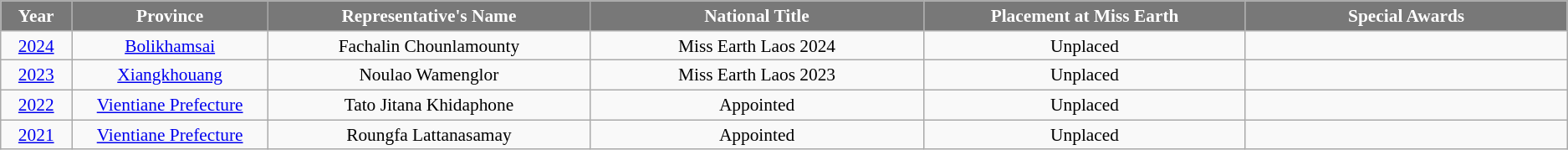<table class="wikitable " style="font-size: 89%; text-align:center">
<tr>
<th width="50" style="background-color:#787878;color:#FFFFFF;">Year</th>
<th width="150" style="background-color:#787878;color:#FFFFFF;">Province</th>
<th width="250" style="background-color:#787878;color:#FFFFFF;">Representative's Name</th>
<th width="260" style="background-color:#787878;color:#FFFFFF;">National Title</th>
<th width="250" style="background-color:#787878;color:#FFFFFF;">Placement at Miss Earth</th>
<th width="250" style="background-color:#787878;color:#FFFFFF;">Special Awards</th>
</tr>
<tr>
<td><a href='#'>2024</a></td>
<td><a href='#'>Bolikhamsai</a></td>
<td>Fachalin Chounlamounty</td>
<td>Miss Earth Laos 2024</td>
<td>Unplaced</td>
<td></td>
</tr>
<tr>
<td><a href='#'>2023</a></td>
<td><a href='#'>Xiangkhouang</a></td>
<td>Noulao Wamenglor</td>
<td>Miss Earth Laos 2023</td>
<td>Unplaced</td>
<td></td>
</tr>
<tr>
<td><a href='#'>2022</a></td>
<td><a href='#'>Vientiane Prefecture</a></td>
<td>Tato Jitana Khidaphone</td>
<td>Appointed</td>
<td>Unplaced</td>
<td></td>
</tr>
<tr>
<td><a href='#'>2021</a></td>
<td><a href='#'>Vientiane Prefecture</a></td>
<td>Roungfa Lattanasamay</td>
<td>Appointed</td>
<td>Unplaced</td>
<td></td>
</tr>
</table>
